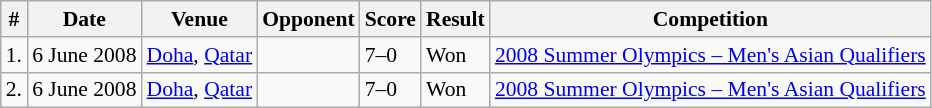<table class="wikitable collapsible collapsed" style="font-size:90%">
<tr>
<th>#</th>
<th>Date</th>
<th>Venue</th>
<th>Opponent</th>
<th>Score</th>
<th>Result</th>
<th>Competition</th>
</tr>
<tr>
<td>1.</td>
<td>6 June 2008</td>
<td><a href='#'>Doha</a>, <a href='#'>Qatar</a></td>
<td></td>
<td>7–0</td>
<td>Won</td>
<td><a href='#'>2008 Summer Olympics – Men's Asian Qualifiers</a></td>
</tr>
<tr>
<td>2.</td>
<td>6 June 2008</td>
<td><a href='#'>Doha</a>, <a href='#'>Qatar</a></td>
<td></td>
<td>7–0</td>
<td>Won</td>
<td><a href='#'>2008 Summer Olympics – Men's Asian Qualifiers</a></td>
</tr>
</table>
